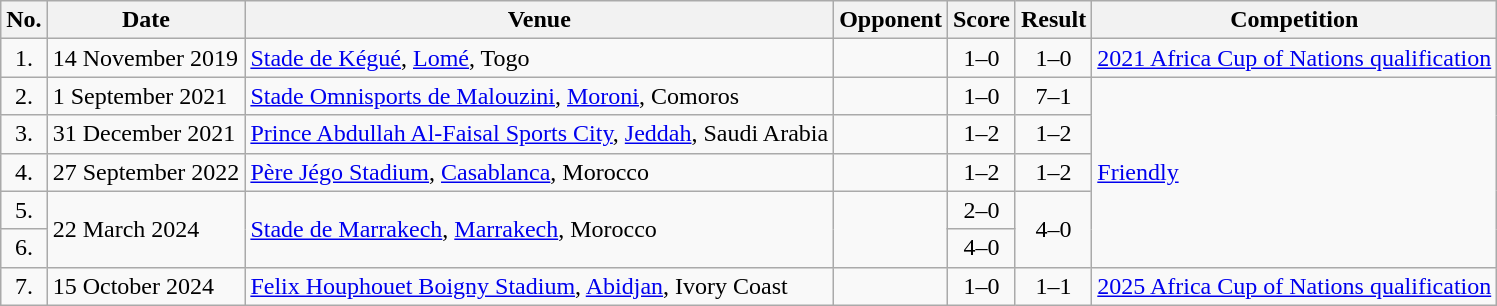<table class="wikitable sortable">
<tr>
<th scope="col">No.</th>
<th scope="col">Date</th>
<th scope="col">Venue</th>
<th scope="col">Opponent</th>
<th scope="col">Score</th>
<th scope="col">Result</th>
<th scope="col">Competition</th>
</tr>
<tr>
<td align="center">1.</td>
<td>14 November 2019</td>
<td><a href='#'>Stade de Kégué</a>, <a href='#'>Lomé</a>, Togo</td>
<td></td>
<td align="center">1–0</td>
<td align="center">1–0</td>
<td><a href='#'>2021 Africa Cup of Nations qualification</a></td>
</tr>
<tr>
<td align="center">2.</td>
<td>1 September 2021</td>
<td><a href='#'>Stade Omnisports de Malouzini</a>, <a href='#'>Moroni</a>, Comoros</td>
<td></td>
<td align="center">1–0</td>
<td align="center">7–1</td>
<td rowspan=5><a href='#'>Friendly</a></td>
</tr>
<tr>
<td align="center">3.</td>
<td>31 December 2021</td>
<td><a href='#'>Prince Abdullah Al-Faisal Sports City</a>, <a href='#'>Jeddah</a>, Saudi Arabia</td>
<td></td>
<td align="center">1–2</td>
<td align="center">1–2</td>
</tr>
<tr>
<td align="center">4.</td>
<td>27 September 2022</td>
<td><a href='#'>Père Jégo Stadium</a>, <a href='#'>Casablanca</a>, Morocco</td>
<td></td>
<td align="center">1–2</td>
<td align="center">1–2</td>
</tr>
<tr>
<td align="center">5.</td>
<td rowspan=2>22 March 2024</td>
<td rowspan=2><a href='#'>Stade de Marrakech</a>, <a href='#'>Marrakech</a>, Morocco</td>
<td rowspan=2></td>
<td align=center>2–0</td>
<td rowspan=2 align=center>4–0</td>
</tr>
<tr>
<td align="center">6.</td>
<td align=center>4–0</td>
</tr>
<tr>
<td align="center">7.</td>
<td>15 October 2024</td>
<td><a href='#'>Felix Houphouet Boigny Stadium</a>, <a href='#'>Abidjan</a>, Ivory Coast</td>
<td></td>
<td align="center">1–0</td>
<td align="center">1–1</td>
<td><a href='#'>2025 Africa Cup of Nations qualification</a></td>
</tr>
</table>
